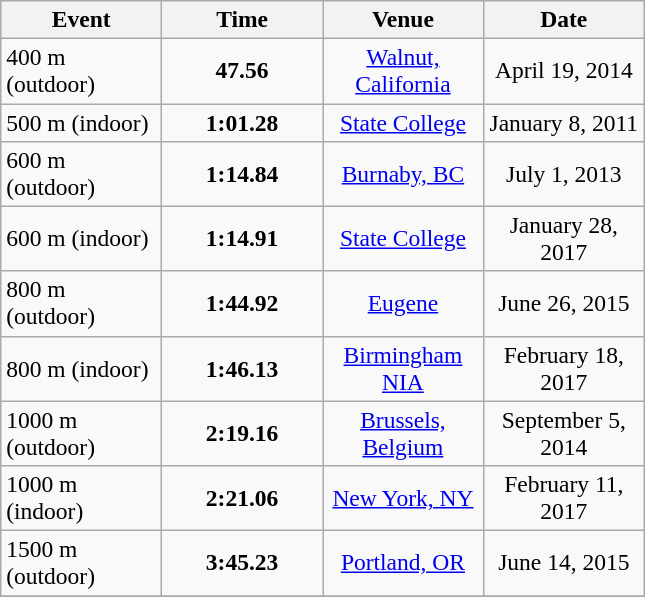<table class="wikitable" style="font-size:98%; text-align:center;">
<tr>
<th width="100">Event</th>
<th width="100">Time</th>
<th width="100">Venue</th>
<th width="100">Date</th>
</tr>
<tr>
<td align="left">400 m (outdoor)</td>
<td><strong>47.56</strong></td>
<td><a href='#'>Walnut, California</a></td>
<td>April 19, 2014</td>
</tr>
<tr>
<td align="left">500 m (indoor)</td>
<td><strong>1:01.28</strong></td>
<td><a href='#'>State College</a></td>
<td>January 8, 2011</td>
</tr>
<tr>
<td align="left">600 m (outdoor)</td>
<td><strong>1:14.84</strong></td>
<td><a href='#'>Burnaby, BC</a></td>
<td>July 1, 2013</td>
</tr>
<tr>
<td align="left">600 m (indoor)</td>
<td><strong>1:14.91</strong></td>
<td><a href='#'>State College</a></td>
<td>January 28, 2017</td>
</tr>
<tr>
<td align="left">800 m (outdoor)</td>
<td><strong>1:44.92</strong></td>
<td><a href='#'>Eugene</a></td>
<td>June 26, 2015</td>
</tr>
<tr>
<td align="left">800 m (indoor)</td>
<td><strong>1:46.13</strong></td>
<td><a href='#'>Birmingham NIA</a></td>
<td>February 18, 2017</td>
</tr>
<tr>
<td align="left">1000 m (outdoor)</td>
<td><strong>2:19.16</strong></td>
<td><a href='#'>Brussels, Belgium</a></td>
<td>September 5, 2014</td>
</tr>
<tr>
<td align="left">1000 m (indoor)</td>
<td><strong>2:21.06</strong></td>
<td><a href='#'>New York, NY</a></td>
<td>February 11, 2017</td>
</tr>
<tr>
<td align="left">1500 m (outdoor)</td>
<td><strong>3:45.23</strong></td>
<td><a href='#'>Portland, OR</a></td>
<td>June 14, 2015</td>
</tr>
<tr>
</tr>
</table>
